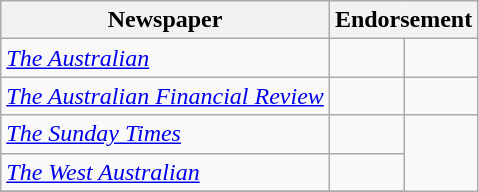<table class="wikitable">
<tr>
<th>Newspaper</th>
<th colspan="2">Endorsement</th>
</tr>
<tr>
<td><em><a href='#'>The Australian</a></em></td>
<td></td>
</tr>
<tr>
<td><em><a href='#'>The Australian Financial Review</a></em></td>
<td></td>
<td></td>
</tr>
<tr>
<td><em><a href='#'>The Sunday Times</a></em></td>
<td></td>
</tr>
<tr>
<td><em><a href='#'>The West Australian</a></em></td>
<td></td>
</tr>
<tr>
</tr>
</table>
